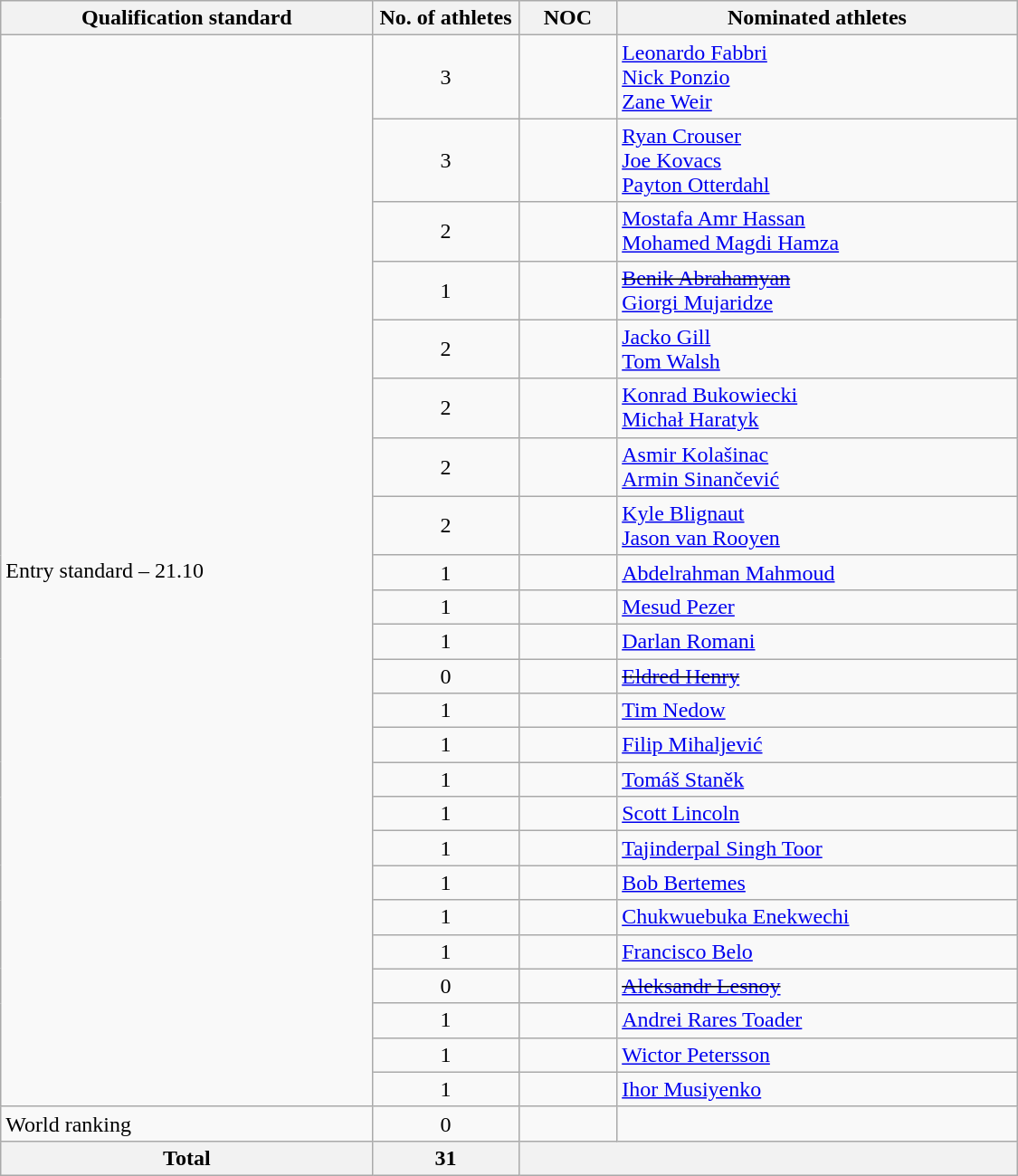<table class="wikitable" style="text-align:left; width:750px;">
<tr>
<th>Qualification standard</th>
<th width=100>No. of athletes</th>
<th>NOC</th>
<th>Nominated athletes</th>
</tr>
<tr>
<td rowspan=24>Entry standard – 21.10</td>
<td align=center>3</td>
<td></td>
<td><a href='#'>Leonardo Fabbri</a> <br> <a href='#'>Nick Ponzio</a> <br> <a href='#'>Zane Weir</a></td>
</tr>
<tr>
<td align=center>3</td>
<td></td>
<td><a href='#'>Ryan Crouser</a><br><a href='#'>Joe Kovacs</a><br><a href='#'>Payton Otterdahl</a></td>
</tr>
<tr>
<td align=center>2</td>
<td></td>
<td><a href='#'>Mostafa Amr Hassan</a> <br> <a href='#'>Mohamed Magdi Hamza</a></td>
</tr>
<tr>
<td align=center>1</td>
<td></td>
<td><s><a href='#'>Benik Abrahamyan</a></s><br><a href='#'>Giorgi Mujaridze</a></td>
</tr>
<tr>
<td align=center>2</td>
<td></td>
<td><a href='#'>Jacko Gill</a><br><a href='#'>Tom Walsh</a></td>
</tr>
<tr>
<td align=center>2</td>
<td></td>
<td><a href='#'>Konrad Bukowiecki</a><br><a href='#'>Michał Haratyk</a></td>
</tr>
<tr>
<td align=center>2</td>
<td></td>
<td><a href='#'>Asmir Kolašinac</a><br><a href='#'>Armin Sinančević</a></td>
</tr>
<tr>
<td align=center>2</td>
<td></td>
<td><a href='#'>Kyle Blignaut</a><br><a href='#'>Jason van Rooyen</a></td>
</tr>
<tr>
<td align=center>1</td>
<td></td>
<td><a href='#'>Abdelrahman Mahmoud</a></td>
</tr>
<tr>
<td align=center>1</td>
<td></td>
<td><a href='#'>Mesud Pezer</a></td>
</tr>
<tr>
<td align=center>1</td>
<td></td>
<td><a href='#'>Darlan Romani</a></td>
</tr>
<tr>
<td align=center>0</td>
<td></td>
<td><s><a href='#'>Eldred Henry</a></s></td>
</tr>
<tr>
<td align=center>1</td>
<td></td>
<td><a href='#'>Tim Nedow</a></td>
</tr>
<tr>
<td align=center>1</td>
<td></td>
<td><a href='#'>Filip Mihaljević</a></td>
</tr>
<tr>
<td align=center>1</td>
<td></td>
<td><a href='#'>Tomáš Staněk</a></td>
</tr>
<tr>
<td align=center>1</td>
<td></td>
<td><a href='#'>Scott Lincoln</a></td>
</tr>
<tr>
<td align=center>1</td>
<td></td>
<td><a href='#'>Tajinderpal Singh Toor</a></td>
</tr>
<tr>
<td align=center>1</td>
<td></td>
<td><a href='#'>Bob Bertemes</a></td>
</tr>
<tr>
<td align=center>1</td>
<td></td>
<td><a href='#'>Chukwuebuka Enekwechi</a></td>
</tr>
<tr>
<td align=center>1</td>
<td></td>
<td><a href='#'>Francisco Belo</a></td>
</tr>
<tr>
<td align=center>0</td>
<td></td>
<td><s><a href='#'>Aleksandr Lesnoy</a></s></td>
</tr>
<tr>
<td align=center>1</td>
<td></td>
<td><a href='#'>Andrei Rares Toader</a></td>
</tr>
<tr>
<td align=center>1</td>
<td></td>
<td><a href='#'>Wictor Petersson</a></td>
</tr>
<tr>
<td align=center>1</td>
<td></td>
<td><a href='#'>Ihor Musiyenko</a></td>
</tr>
<tr>
<td>World ranking</td>
<td align=center>0</td>
<td></td>
<td></td>
</tr>
<tr>
<th>Total</th>
<th>31</th>
<th colspan=2></th>
</tr>
</table>
